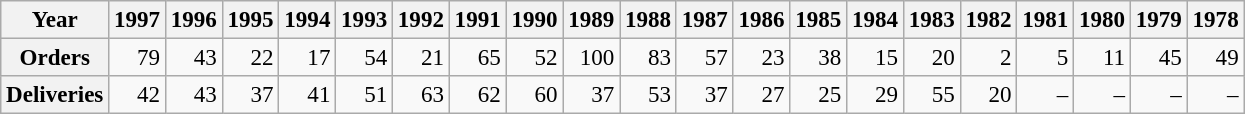<table class="wikitable" style="text-align:right; font-size:96%;">
<tr>
<th>Year</th>
<th>1997</th>
<th>1996</th>
<th>1995</th>
<th>1994</th>
<th>1993</th>
<th>1992</th>
<th>1991</th>
<th>1990</th>
<th>1989</th>
<th>1988</th>
<th>1987</th>
<th>1986</th>
<th>1985</th>
<th>1984</th>
<th>1983</th>
<th>1982</th>
<th>1981</th>
<th>1980</th>
<th>1979</th>
<th>1978</th>
</tr>
<tr>
<th>Orders</th>
<td>79</td>
<td>43</td>
<td>22</td>
<td>17</td>
<td>54</td>
<td>21</td>
<td>65</td>
<td>52</td>
<td>100</td>
<td>83</td>
<td>57</td>
<td>23</td>
<td>38</td>
<td>15</td>
<td>20</td>
<td>2</td>
<td>5</td>
<td>11</td>
<td>45</td>
<td>49</td>
</tr>
<tr>
<th>Deliveries</th>
<td>42</td>
<td>43</td>
<td>37</td>
<td>41</td>
<td>51</td>
<td>63</td>
<td>62</td>
<td>60</td>
<td>37</td>
<td>53</td>
<td>37</td>
<td>27</td>
<td>25</td>
<td>29</td>
<td>55</td>
<td>20</td>
<td>–</td>
<td>–</td>
<td>–</td>
<td>–</td>
</tr>
</table>
